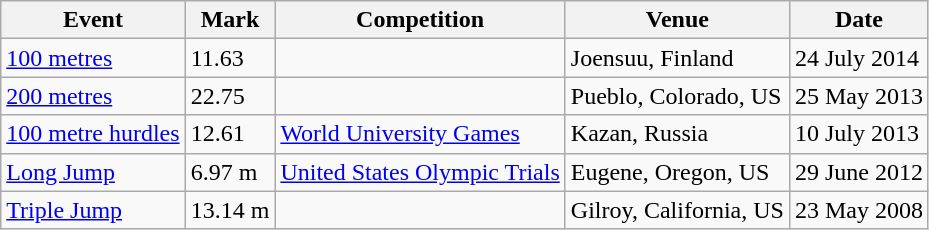<table class=wikitable>
<tr>
<th>Event</th>
<th>Mark</th>
<th>Competition</th>
<th>Venue</th>
<th>Date</th>
</tr>
<tr>
<td><a href='#'>100 metres</a></td>
<td>11.63</td>
<td></td>
<td>Joensuu, Finland</td>
<td>24 July 2014</td>
</tr>
<tr>
<td><a href='#'>200 metres</a></td>
<td>22.75</td>
<td></td>
<td>Pueblo, Colorado, US</td>
<td>25 May 2013</td>
</tr>
<tr>
<td><a href='#'>100 metre hurdles</a></td>
<td>12.61</td>
<td><a href='#'>World University Games</a></td>
<td>Kazan, Russia</td>
<td>10 July 2013</td>
</tr>
<tr>
<td><a href='#'>Long Jump</a></td>
<td>6.97 m</td>
<td><a href='#'>United States Olympic Trials</a></td>
<td>Eugene, Oregon, US</td>
<td>29 June 2012</td>
</tr>
<tr>
<td><a href='#'>Triple Jump</a></td>
<td>13.14 m</td>
<td></td>
<td>Gilroy, California, US</td>
<td>23 May 2008</td>
</tr>
</table>
